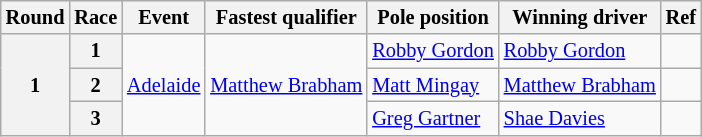<table class="wikitable" style="font-size: 85%;">
<tr>
<th>Round</th>
<th>Race</th>
<th>Event</th>
<th>Fastest qualifier</th>
<th>Pole position</th>
<th>Winning driver</th>
<th>Ref</th>
</tr>
<tr>
<th rowspan=3>1</th>
<th>1</th>
<td rowspan=3><a href='#'>Adelaide</a></td>
<td rowspan=3> <a href='#'>Matthew Brabham</a></td>
<td> <a href='#'>Robby Gordon</a></td>
<td> <a href='#'>Robby Gordon</a></td>
<td></td>
</tr>
<tr>
<th>2</th>
<td> <a href='#'>Matt Mingay</a></td>
<td> <a href='#'>Matthew Brabham</a></td>
<td></td>
</tr>
<tr>
<th>3</th>
<td> <a href='#'>Greg Gartner</a></td>
<td> <a href='#'>Shae Davies</a></td>
<td></td>
</tr>
</table>
